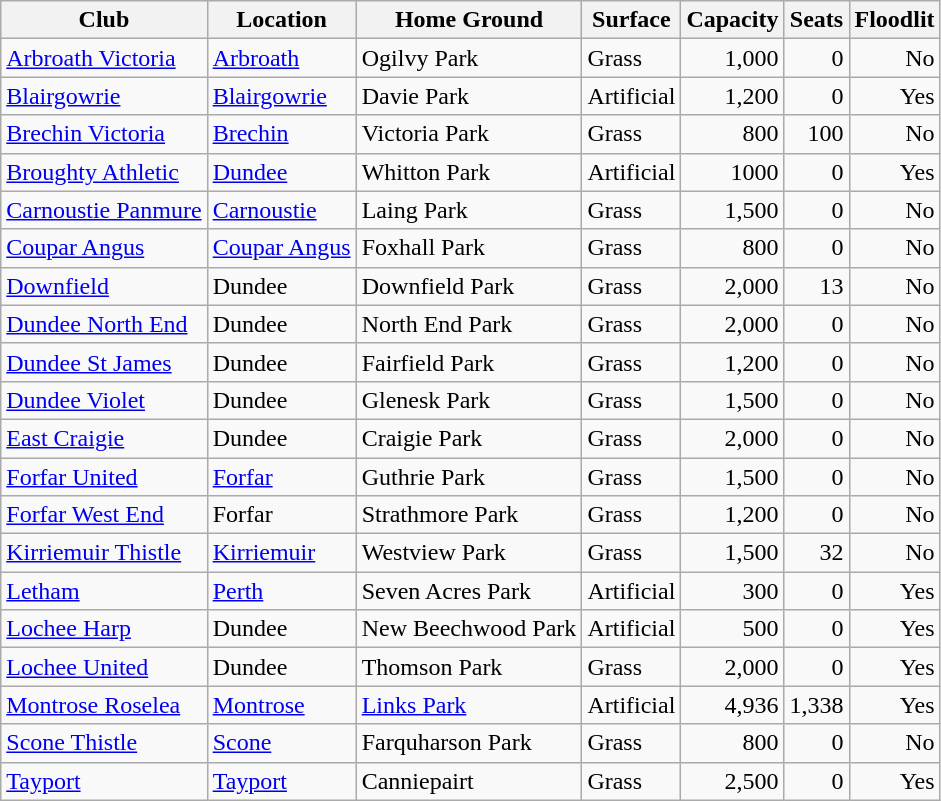<table class="wikitable sortable">
<tr>
<th>Club</th>
<th>Location</th>
<th>Home Ground</th>
<th>Surface</th>
<th data-sort-type="number">Capacity</th>
<th data-sort-type="number">Seats</th>
<th>Floodlit</th>
</tr>
<tr>
<td><a href='#'>Arbroath Victoria</a></td>
<td><a href='#'>Arbroath</a></td>
<td>Ogilvy Park</td>
<td>Grass</td>
<td align=right>1,000</td>
<td align=right>0</td>
<td align=right>No</td>
</tr>
<tr>
<td><a href='#'>Blairgowrie</a></td>
<td><a href='#'>Blairgowrie</a></td>
<td>Davie Park</td>
<td>Artificial</td>
<td align=right>1,200</td>
<td align=right>0</td>
<td align=right>Yes</td>
</tr>
<tr>
<td><a href='#'>Brechin Victoria</a></td>
<td><a href='#'>Brechin</a></td>
<td>Victoria Park</td>
<td>Grass</td>
<td align=right>800</td>
<td align=right>100</td>
<td align=right>No</td>
</tr>
<tr>
<td><a href='#'>Broughty Athletic</a></td>
<td><a href='#'>Dundee</a></td>
<td>Whitton Park</td>
<td>Artificial</td>
<td align=right>1000</td>
<td align=right>0</td>
<td align=right>Yes</td>
</tr>
<tr>
<td><a href='#'>Carnoustie Panmure</a></td>
<td><a href='#'>Carnoustie</a></td>
<td>Laing Park</td>
<td>Grass</td>
<td align=right>1,500</td>
<td align=right>0</td>
<td align=right>No</td>
</tr>
<tr>
<td><a href='#'>Coupar Angus</a></td>
<td><a href='#'>Coupar Angus</a></td>
<td>Foxhall Park</td>
<td>Grass</td>
<td align=right>800</td>
<td align=right>0</td>
<td align=right>No</td>
</tr>
<tr>
<td><a href='#'>Downfield</a></td>
<td>Dundee</td>
<td>Downfield Park</td>
<td>Grass</td>
<td align=right>2,000</td>
<td align=right>13</td>
<td align=right>No</td>
</tr>
<tr>
<td><a href='#'>Dundee North End</a></td>
<td>Dundee</td>
<td>North End Park</td>
<td>Grass</td>
<td align=right>2,000</td>
<td align=right>0</td>
<td align=right>No</td>
</tr>
<tr>
<td><a href='#'>Dundee St James</a></td>
<td>Dundee</td>
<td>Fairfield Park</td>
<td>Grass</td>
<td align=right>1,200</td>
<td align=right>0</td>
<td align=right>No</td>
</tr>
<tr>
<td><a href='#'>Dundee Violet</a></td>
<td>Dundee</td>
<td>Glenesk Park</td>
<td>Grass</td>
<td align=right>1,500</td>
<td align=right>0</td>
<td align=right>No</td>
</tr>
<tr>
<td><a href='#'>East Craigie</a></td>
<td>Dundee</td>
<td>Craigie Park</td>
<td>Grass</td>
<td align=right>2,000</td>
<td align=right>0</td>
<td align=right>No</td>
</tr>
<tr>
<td><a href='#'>Forfar United</a></td>
<td><a href='#'>Forfar</a></td>
<td>Guthrie Park</td>
<td>Grass</td>
<td align=right>1,500</td>
<td align=right>0</td>
<td align=right>No</td>
</tr>
<tr>
<td><a href='#'>Forfar West End</a></td>
<td>Forfar</td>
<td>Strathmore Park</td>
<td>Grass</td>
<td align=right>1,200</td>
<td align=right>0</td>
<td align=right>No</td>
</tr>
<tr>
<td><a href='#'>Kirriemuir Thistle</a></td>
<td><a href='#'>Kirriemuir</a></td>
<td>Westview Park</td>
<td>Grass</td>
<td align=right>1,500</td>
<td align=right>32</td>
<td align=right>No</td>
</tr>
<tr>
<td><a href='#'>Letham</a></td>
<td><a href='#'>Perth</a></td>
<td>Seven Acres Park</td>
<td>Artificial</td>
<td align=right>300</td>
<td align=right>0</td>
<td align=right>Yes</td>
</tr>
<tr>
<td><a href='#'>Lochee Harp</a></td>
<td>Dundee</td>
<td>New Beechwood Park</td>
<td>Artificial</td>
<td align=right>500</td>
<td align=right>0</td>
<td align=right>Yes</td>
</tr>
<tr>
<td><a href='#'>Lochee United</a> </td>
<td>Dundee</td>
<td>Thomson Park</td>
<td>Grass</td>
<td align=right>2,000</td>
<td align=right>0</td>
<td align=right>Yes</td>
</tr>
<tr>
<td><a href='#'>Montrose Roselea</a></td>
<td><a href='#'>Montrose</a></td>
<td><a href='#'>Links Park</a></td>
<td>Artificial</td>
<td align=right>4,936</td>
<td align=right>1,338</td>
<td align=right>Yes</td>
</tr>
<tr>
<td><a href='#'>Scone Thistle</a></td>
<td><a href='#'>Scone</a></td>
<td>Farquharson Park</td>
<td>Grass</td>
<td align=right>800</td>
<td align=right>0</td>
<td align=right>No</td>
</tr>
<tr>
<td><a href='#'>Tayport</a> </td>
<td><a href='#'>Tayport</a></td>
<td>Canniepairt</td>
<td>Grass</td>
<td align=right>2,500</td>
<td align=right>0</td>
<td align=right>Yes</td>
</tr>
</table>
